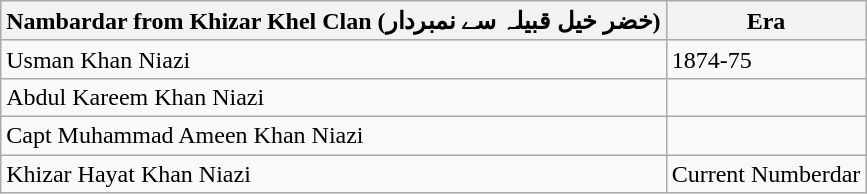<table class="wikitable">
<tr>
<th>Nambardar from Khizar Khel Clan (خضر خیل قبیلہ سے نمبردار)</th>
<th>Era</th>
</tr>
<tr>
<td>Usman Khan Niazi</td>
<td>1874-75</td>
</tr>
<tr>
<td>Abdul Kareem Khan Niazi</td>
<td></td>
</tr>
<tr>
<td>Capt Muhammad Ameen Khan Niazi</td>
<td></td>
</tr>
<tr>
<td>Khizar Hayat Khan Niazi</td>
<td>Current Numberdar</td>
</tr>
</table>
